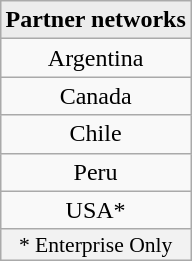<table class="wikitable" style="float:right; margin-left:1em; text-align: center;">
<tr>
<th style="background:#ececec;" colspan="1">Partner networks</th>
</tr>
<tr>
<td>Argentina</td>
</tr>
<tr>
<td>Canada</td>
</tr>
<tr>
<td>Chile</td>
</tr>
<tr>
<td>Peru</td>
</tr>
<tr>
<td>USA*</td>
</tr>
<tr>
<td colspan="7" style="font-size:90%; line-height: 1em; background:#F2F2F2">* Enterprise Only</td>
</tr>
</table>
